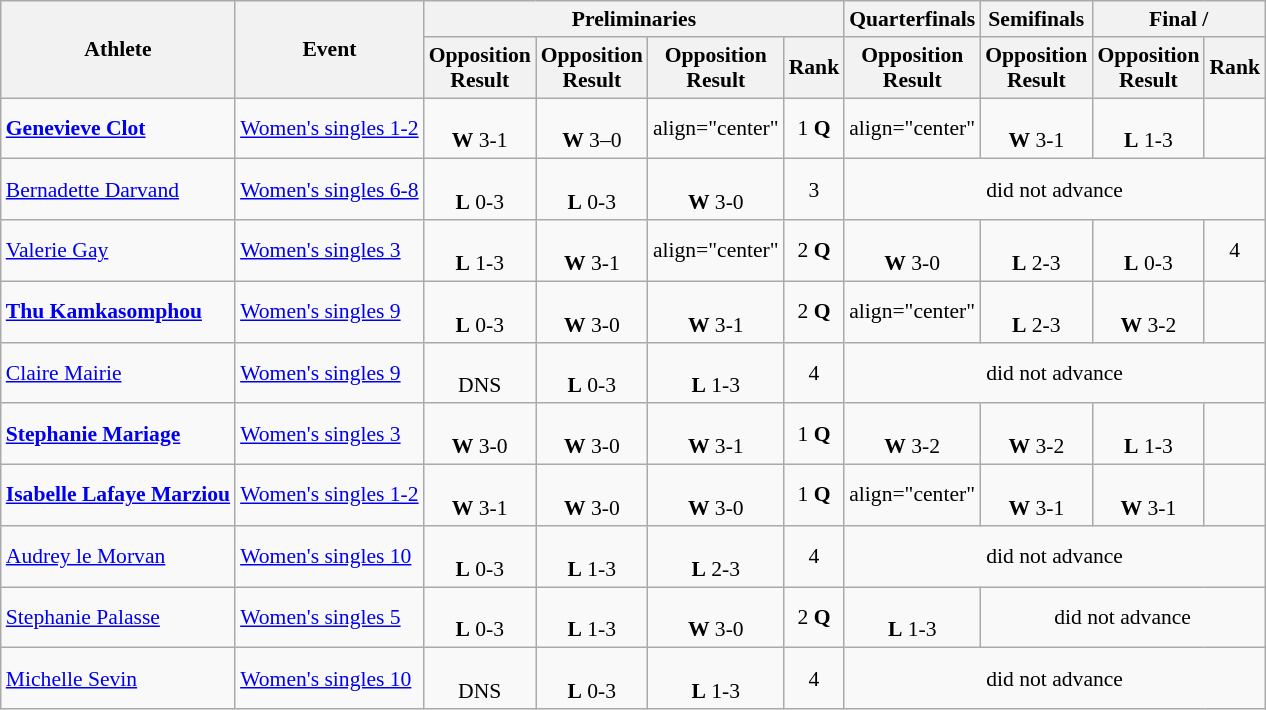<table class=wikitable style="font-size:90%">
<tr>
<th rowspan="2">Athlete</th>
<th rowspan="2">Event</th>
<th colspan="4">Preliminaries</th>
<th>Quarterfinals</th>
<th>Semifinals</th>
<th colspan="2">Final / </th>
</tr>
<tr>
<th>Opposition<br>Result</th>
<th>Opposition<br>Result</th>
<th>Opposition<br>Result</th>
<th>Rank</th>
<th>Opposition<br>Result</th>
<th>Opposition<br>Result</th>
<th>Opposition<br>Result</th>
<th>Rank</th>
</tr>
<tr>
<td><strong><a href='#'>Genevieve Clot</a></strong></td>
<td><a href='#'>Women's singles 1-2</a></td>
<td align="center"><br><strong>W</strong> 3-1</td>
<td align="center"><br><strong>W</strong> 3–0</td>
<td>align="center" </td>
<td align="center">1 <strong>Q</strong></td>
<td>align="center" </td>
<td align="center"><br><strong>W</strong> 3-1</td>
<td align="center"><br><strong>L</strong> 1-3</td>
<td align="center"></td>
</tr>
<tr>
<td><a href='#'>Bernadette Darvand</a></td>
<td><a href='#'>Women's singles 6-8</a></td>
<td align="center"><br><strong>L</strong> 0-3</td>
<td align="center"><br><strong>L</strong> 0-3</td>
<td align="center"><br><strong>W</strong> 3-0</td>
<td align="center">3</td>
<td align="center" colspan="4">did not advance</td>
</tr>
<tr>
<td><a href='#'>Valerie Gay</a></td>
<td><a href='#'>Women's singles 3</a></td>
<td align="center"><br><strong>L</strong> 1-3</td>
<td align="center"><br><strong>W</strong> 3-1</td>
<td>align="center" </td>
<td align="center">2 <strong>Q</strong></td>
<td align="center"><br><strong>W</strong> 3-0</td>
<td align="center"><br><strong>L</strong> 2-3</td>
<td align="center"><br><strong>L</strong> 0-3</td>
<td align="center">4</td>
</tr>
<tr>
<td><strong><a href='#'>Thu Kamkasomphou</a></strong></td>
<td><a href='#'>Women's singles 9</a></td>
<td align="center"><br><strong>L</strong> 0-3</td>
<td align="center"><br><strong>W</strong> 3-0</td>
<td align="center"><br><strong>W</strong> 3-1</td>
<td align="center">2 <strong>Q</strong></td>
<td>align="center" </td>
<td align="center"><br><strong>L</strong> 2-3</td>
<td align="center"><br><strong>W</strong> 3-2</td>
<td align="center"></td>
</tr>
<tr>
<td><a href='#'>Claire Mairie</a></td>
<td><a href='#'>Women's singles 9</a></td>
<td align="center"><br> DNS</td>
<td align="center"><br><strong>L</strong> 0-3</td>
<td align="center"><br><strong>L</strong> 1-3</td>
<td align="center">4</td>
<td align="center" colspan="4">did not advance</td>
</tr>
<tr>
<td><strong><a href='#'>Stephanie Mariage</a></strong></td>
<td><a href='#'>Women's singles 3</a></td>
<td align="center"><br><strong>W</strong> 3-0</td>
<td align="center"><br><strong>W</strong> 3-0</td>
<td align="center"><br><strong>W</strong> 3-1</td>
<td align="center">1 <strong>Q</strong></td>
<td align="center"><br><strong>W</strong> 3-2</td>
<td align="center"><br><strong>W</strong> 3-2</td>
<td align="center"><br><strong>L</strong> 1-3</td>
<td align="center"></td>
</tr>
<tr>
<td><strong><a href='#'>Isabelle Lafaye Marziou</a></strong></td>
<td><a href='#'>Women's singles 1-2</a></td>
<td align="center"><br><strong>W</strong> 3-1</td>
<td align="center"><br><strong>W</strong> 3-0</td>
<td align="center"><br><strong>W</strong> 3-0</td>
<td align="center">1 <strong>Q</strong></td>
<td>align="center" </td>
<td align="center"><br><strong>W</strong> 3-1</td>
<td align="center"><br><strong>W</strong> 3-1</td>
<td align="center"></td>
</tr>
<tr>
<td><a href='#'>Audrey le Morvan</a></td>
<td><a href='#'>Women's singles 10</a></td>
<td align="center"><br><strong>L</strong> 0-3</td>
<td align="center"><br><strong>L</strong> 1-3</td>
<td align="center"><br><strong>L</strong> 2-3</td>
<td align="center">4</td>
<td align="center" colspan="4">did not advance</td>
</tr>
<tr>
<td><a href='#'>Stephanie Palasse</a></td>
<td><a href='#'>Women's singles 5</a></td>
<td align="center"><br><strong>L</strong> 0-3</td>
<td align="center"><br><strong>L</strong> 1-3</td>
<td align="center"><br><strong>W</strong> 3-0</td>
<td align="center">2 <strong>Q</strong></td>
<td align="center"><br><strong>L</strong> 1-3</td>
<td align="center" colspan="3">did not advance</td>
</tr>
<tr>
<td><a href='#'>Michelle Sevin</a></td>
<td><a href='#'>Women's singles 10</a></td>
<td align="center"><br> DNS</td>
<td align="center"><br><strong>L</strong> 0-3</td>
<td align="center"><br><strong>L</strong> 1-3</td>
<td align="center">4</td>
<td align="center" colspan="4">did not advance</td>
</tr>
</table>
